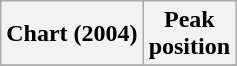<table class="wikitable plainrowheaders">
<tr>
<th scope="col">Chart (2004)</th>
<th scope="col">Peak<br>position</th>
</tr>
<tr>
</tr>
</table>
